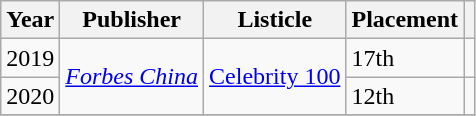<table class="wikitable plainrowheaders sortable" style="margin-right: 0;">
<tr>
<th>Year</th>
<th>Publisher</th>
<th>Listicle</th>
<th>Placement</th>
<th class="unsortable"></th>
</tr>
<tr>
<td>2019</td>
<td rowspan="2"><em><a href='#'>Forbes China</a></em></td>
<td rowspan="2"><a href='#'>Celebrity 100</a></td>
<td>17th</td>
<td></td>
</tr>
<tr>
<td>2020</td>
<td>12th</td>
<td></td>
</tr>
<tr>
</tr>
</table>
